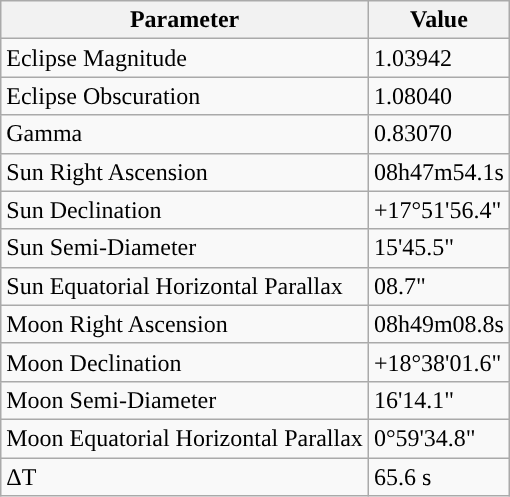<table class="wikitable">
<tr>
<th>Parameter</th>
<th>Value</th>
</tr>
<tr>
<td>Eclipse Magnitude</td>
<td>1.03942</td>
</tr>
<tr>
<td>Eclipse Obscuration</td>
<td>1.08040</td>
</tr>
<tr>
<td>Gamma</td>
<td>0.83070</td>
</tr>
<tr>
<td>Sun Right Ascension</td>
<td>08h47m54.1s</td>
</tr>
<tr>
<td>Sun Declination</td>
<td>+17°51'56.4"</td>
</tr>
<tr>
<td>Sun Semi-Diameter</td>
<td>15'45.5"</td>
</tr>
<tr>
<td>Sun Equatorial Horizontal Parallax</td>
<td>08.7"</td>
</tr>
<tr>
<td>Moon Right Ascension</td>
<td>08h49m08.8s</td>
</tr>
<tr>
<td>Moon Declination</td>
<td>+18°38'01.6"</td>
</tr>
<tr>
<td>Moon Semi-Diameter</td>
<td>16'14.1"</td>
</tr>
<tr>
<td>Moon Equatorial Horizontal Parallax</td>
<td>0°59'34.8"</td>
</tr>
<tr>
<td>ΔT</td>
<td>65.6 s</td>
</tr>
</table>
